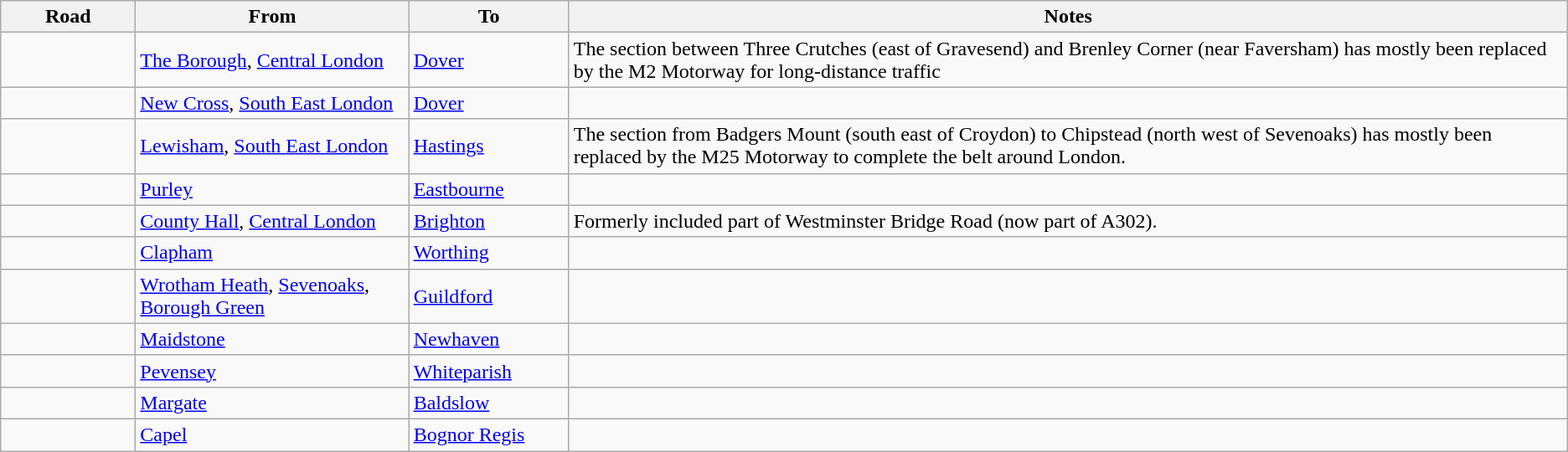<table class="wikitable">
<tr>
<th width=100px>Road</th>
<th>From</th>
<th width=120px>To</th>
<th>Notes</th>
</tr>
<tr>
<td></td>
<td><a href='#'>The Borough</a>, <a href='#'>Central London</a></td>
<td><a href='#'>Dover</a></td>
<td>The section between Three Crutches (east of Gravesend) and Brenley Corner (near Faversham) has mostly been replaced by the M2 Motorway for long-distance traffic</td>
</tr>
<tr>
<td></td>
<td><a href='#'>New Cross</a>, <a href='#'>South East London</a></td>
<td><a href='#'>Dover</a></td>
<td></td>
</tr>
<tr>
<td></td>
<td><a href='#'>Lewisham</a>, <a href='#'>South East London</a></td>
<td><a href='#'>Hastings</a></td>
<td>The section from Badgers Mount (south east of Croydon) to Chipstead (north west of Sevenoaks) has mostly been replaced by the M25 Motorway to complete the belt around London.</td>
</tr>
<tr>
<td></td>
<td><a href='#'>Purley</a></td>
<td><a href='#'>Eastbourne</a></td>
<td></td>
</tr>
<tr>
<td></td>
<td><a href='#'>County Hall</a>, <a href='#'>Central London</a></td>
<td><a href='#'>Brighton</a></td>
<td>Formerly included part of Westminster Bridge Road (now part of A302).</td>
</tr>
<tr>
<td></td>
<td><a href='#'>Clapham</a></td>
<td><a href='#'>Worthing</a></td>
<td></td>
</tr>
<tr>
<td></td>
<td><a href='#'>Wrotham Heath</a>, <a href='#'>Sevenoaks</a>, <a href='#'>Borough Green</a></td>
<td><a href='#'>Guildford</a></td>
<td></td>
</tr>
<tr>
<td></td>
<td><a href='#'>Maidstone</a></td>
<td><a href='#'>Newhaven</a></td>
<td></td>
</tr>
<tr>
<td></td>
<td><a href='#'>Pevensey</a></td>
<td><a href='#'>Whiteparish</a></td>
<td></td>
</tr>
<tr>
<td></td>
<td><a href='#'>Margate</a></td>
<td><a href='#'>Baldslow</a></td>
<td></td>
</tr>
<tr>
<td></td>
<td><a href='#'>Capel</a></td>
<td><a href='#'>Bognor Regis</a></td>
<td></td>
</tr>
</table>
